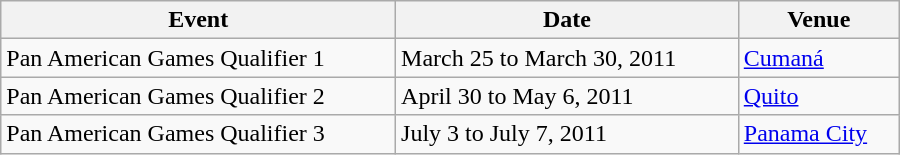<table class="wikitable" width=600>
<tr>
<th>Event</th>
<th>Date</th>
<th>Venue</th>
</tr>
<tr>
<td>Pan American Games Qualifier 1</td>
<td>March 25 to March 30, 2011</td>
<td> <a href='#'>Cumaná</a></td>
</tr>
<tr>
<td>Pan American Games Qualifier 2</td>
<td>April 30 to May 6, 2011</td>
<td> <a href='#'>Quito</a></td>
</tr>
<tr>
<td>Pan American Games Qualifier 3</td>
<td>July 3 to July 7, 2011</td>
<td> <a href='#'>Panama City</a></td>
</tr>
</table>
